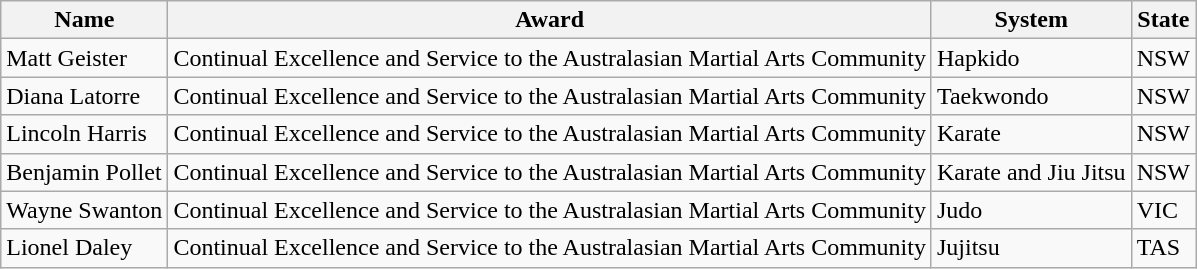<table class="wikitable sortable mw-collapsible">
<tr>
<th>Name</th>
<th>Award</th>
<th>System</th>
<th>State</th>
</tr>
<tr>
<td>Matt Geister</td>
<td>Continual Excellence and Service to the Australasian Martial Arts Community</td>
<td>Hapkido</td>
<td>NSW</td>
</tr>
<tr>
<td>Diana Latorre</td>
<td>Continual Excellence and Service to the Australasian Martial Arts Community</td>
<td>Taekwondo</td>
<td>NSW</td>
</tr>
<tr>
<td>Lincoln Harris</td>
<td>Continual Excellence and Service to the Australasian Martial Arts Community</td>
<td>Karate</td>
<td>NSW</td>
</tr>
<tr>
<td>Benjamin Pollet</td>
<td>Continual Excellence and Service to the Australasian Martial Arts Community</td>
<td>Karate and Jiu Jitsu</td>
<td>NSW</td>
</tr>
<tr>
<td>Wayne Swanton</td>
<td>Continual Excellence and Service to the Australasian Martial Arts Community</td>
<td>Judo</td>
<td>VIC</td>
</tr>
<tr>
<td>Lionel Daley</td>
<td>Continual Excellence and Service to the Australasian Martial Arts Community</td>
<td>Jujitsu</td>
<td>TAS</td>
</tr>
</table>
